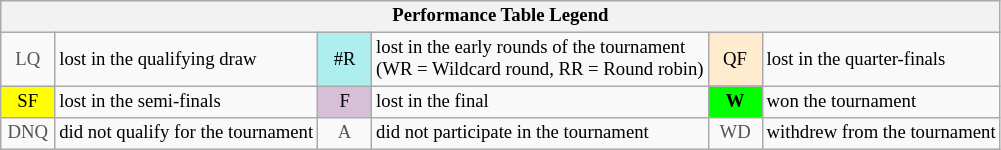<table class="wikitable" style="font-size:78%;">
<tr style="background:#efefef;">
<th colspan="6">Performance Table Legend</th>
</tr>
<tr>
<td style="color:#555555; text-align:center; width:30px;">LQ</td>
<td>lost in the qualifying draw</td>
<td style="text-align:center; background:#afeeee;">#R</td>
<td>lost in the early rounds of the tournament<br>(WR = Wildcard round, RR = Round robin)</td>
<td style="text-align:center; background:#ffebcd;">QF</td>
<td>lost in the quarter-finals</td>
</tr>
<tr>
<td style="text-align:center; background:yellow;">SF</td>
<td>lost in the semi-finals</td>
<td style="text-align:center; background:thistle;">F</td>
<td>lost in the final</td>
<td style="text-align:center; background:#0f0;"><strong>W</strong></td>
<td>won the tournament</td>
</tr>
<tr>
<td style="color:#555555; text-align:center; width:30px;">DNQ</td>
<td>did not qualify for the tournament</td>
<td style="color:#555555; text-align:center; width:30px;">A</td>
<td>did not participate in the tournament</td>
<td style="color:#555555; text-align:center; width:30px;">WD</td>
<td>withdrew from the tournament</td>
</tr>
</table>
